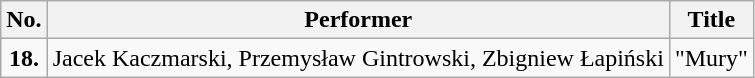<table class="wikitable">
<tr>
<th>No.</th>
<th>Performer</th>
<th>Title</th>
</tr>
<tr>
<td style="text-align:center"><strong>18.</strong></td>
<td style="text-align:center">Jacek Kaczmarski, Przemysław Gintrowski, Zbigniew Łapiński</td>
<td>"Mury"</td>
</tr>
</table>
